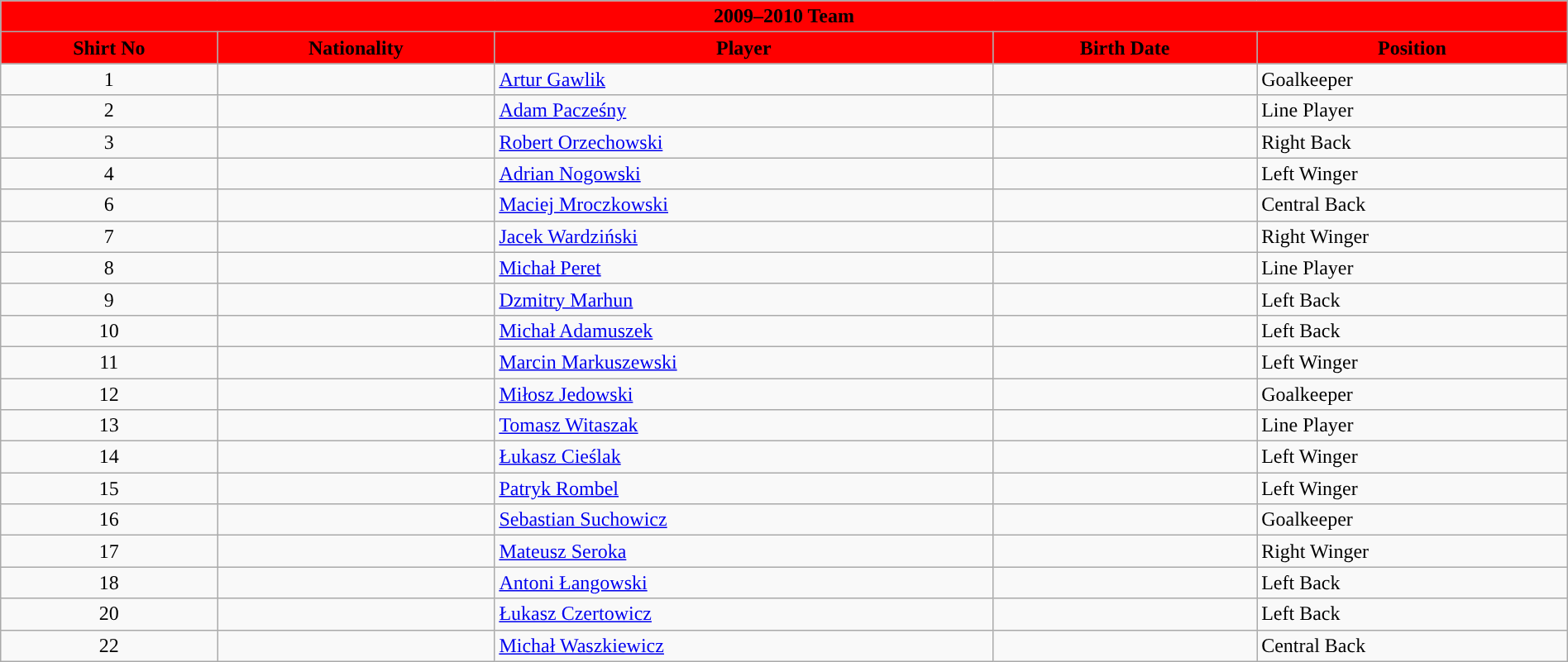<table class="wikitable collapsible collapsed" style="width:100%">
<tr>
<th colspan=5 style="background-color:#FF0000;color:#000000;text-align:center;"> <strong>2009–2010 Team</strong></th>
</tr>
<tr>
<th style="color:#000000; background:#FF0000">Shirt No</th>
<th style="color:#000000; background:#FF0000">Nationality</th>
<th style="color:#000000; background:#FF0000">Player</th>
<th style="color:#000000; background:#FF0000">Birth Date</th>
<th style="color:#000000; background:#FF0000">Position</th>
</tr>
<tr>
<td align=center>1</td>
<td></td>
<td><a href='#'>Artur Gawlik</a></td>
<td></td>
<td>Goalkeeper</td>
</tr>
<tr>
<td align=center>2</td>
<td></td>
<td><a href='#'>Adam Pacześny</a></td>
<td></td>
<td>Line Player</td>
</tr>
<tr>
<td align=center>3</td>
<td></td>
<td><a href='#'>Robert Orzechowski</a></td>
<td></td>
<td>Right Back</td>
</tr>
<tr>
<td align=center>4</td>
<td></td>
<td><a href='#'>Adrian Nogowski</a></td>
<td></td>
<td>Left Winger</td>
</tr>
<tr>
<td align=center>6</td>
<td></td>
<td><a href='#'>Maciej Mroczkowski</a></td>
<td></td>
<td>Central Back</td>
</tr>
<tr>
<td align=center>7</td>
<td></td>
<td><a href='#'>Jacek Wardziński</a></td>
<td></td>
<td>Right Winger</td>
</tr>
<tr>
<td align=center>8</td>
<td></td>
<td><a href='#'>Michał Peret</a></td>
<td></td>
<td>Line Player</td>
</tr>
<tr>
<td align=center>9</td>
<td></td>
<td><a href='#'>Dzmitry Marhun</a></td>
<td></td>
<td>Left Back</td>
</tr>
<tr>
<td align=center>10</td>
<td></td>
<td><a href='#'>Michał Adamuszek</a></td>
<td></td>
<td>Left Back</td>
</tr>
<tr>
<td align=center>11</td>
<td></td>
<td><a href='#'>Marcin Markuszewski</a></td>
<td></td>
<td>Left Winger</td>
</tr>
<tr>
<td align=center>12</td>
<td></td>
<td><a href='#'>Miłosz Jedowski</a></td>
<td></td>
<td>Goalkeeper</td>
</tr>
<tr>
<td align=center>13</td>
<td></td>
<td><a href='#'>Tomasz Witaszak</a></td>
<td></td>
<td>Line Player</td>
</tr>
<tr>
<td align=center>14</td>
<td></td>
<td><a href='#'>Łukasz Cieślak</a></td>
<td></td>
<td>Left Winger</td>
</tr>
<tr>
<td align=center>15</td>
<td></td>
<td><a href='#'>Patryk Rombel</a></td>
<td></td>
<td>Left Winger</td>
</tr>
<tr>
<td align=center>16</td>
<td></td>
<td><a href='#'>Sebastian Suchowicz</a></td>
<td></td>
<td>Goalkeeper</td>
</tr>
<tr>
<td align=center>17</td>
<td></td>
<td><a href='#'>Mateusz Seroka</a></td>
<td></td>
<td>Right Winger</td>
</tr>
<tr>
<td align=center>18</td>
<td></td>
<td><a href='#'>Antoni Łangowski</a></td>
<td></td>
<td>Left Back</td>
</tr>
<tr>
<td align=center>20</td>
<td></td>
<td><a href='#'>Łukasz Czertowicz</a></td>
<td></td>
<td>Left Back</td>
</tr>
<tr>
<td align=center>22</td>
<td></td>
<td><a href='#'>Michał Waszkiewicz</a></td>
<td></td>
<td>Central Back</td>
</tr>
</table>
